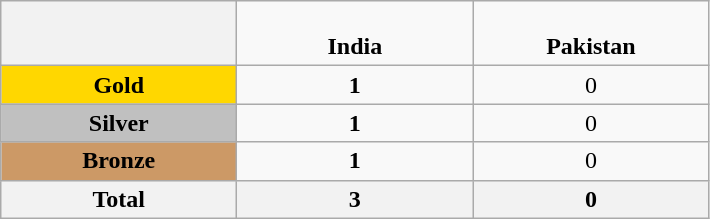<table class="wikitable" style="text-align:center">
<tr>
<th style="width:150px;"></th>
<td style="width:150px;" style="background-color:#0044AA"><span><br><strong>India</strong></span></td>
<td style="width:150px;"style="background-color:green"><span><br><strong>Pakistan</strong></span></td>
</tr>
<tr>
<td style="background:gold"><strong>Gold</strong></td>
<td><strong>1</strong></td>
<td>0</td>
</tr>
<tr>
<td style="background:silver"><strong>Silver</strong></td>
<td><strong>1</strong></td>
<td>0</td>
</tr>
<tr>
<td style="background:#cc9966"><strong>Bronze</strong></td>
<td><strong>1</strong></td>
<td>0</td>
</tr>
<tr>
<th>Total</th>
<th><strong>3</strong></th>
<th>0</th>
</tr>
</table>
